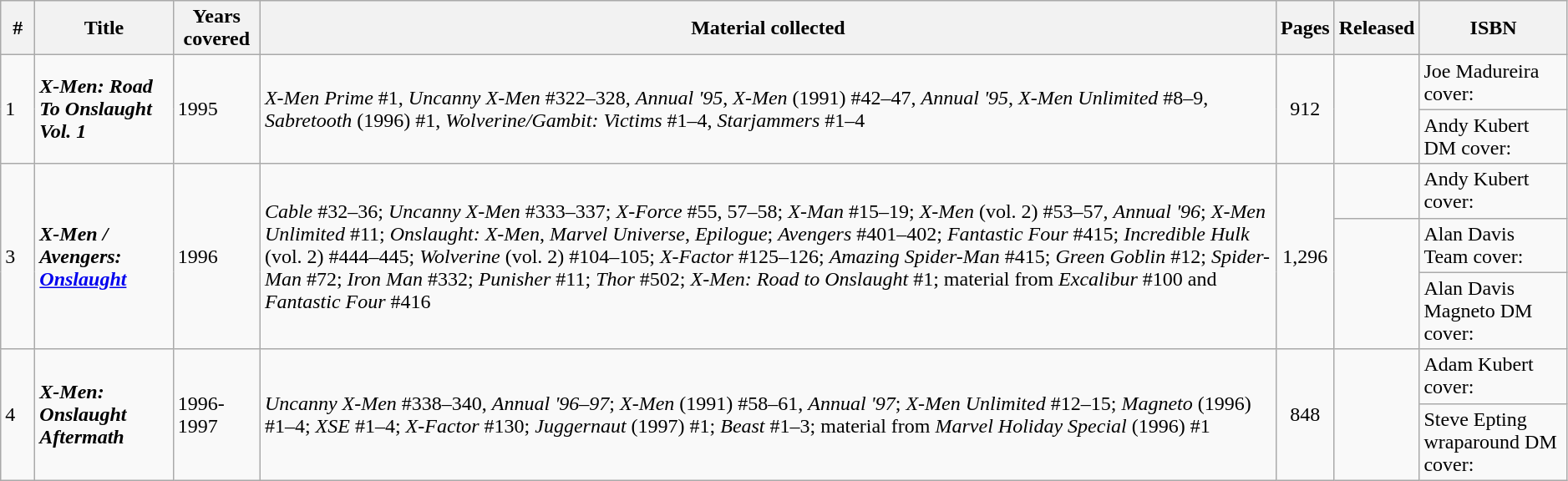<table class="wikitable sortable" width="99%">
<tr>
<th class="unsortable" width="20px">#</th>
<th>Title</th>
<th>Years covered</th>
<th class="unsortable">Material collected</th>
<th>Pages</th>
<th>Released</th>
<th class="unsortable">ISBN</th>
</tr>
<tr>
<td rowspan=2>1</td>
<td rowspan=2><strong><em>X-Men: Road To Onslaught Vol. 1</em></strong></td>
<td rowspan=2>1995</td>
<td rowspan=2><em>X-Men Prime</em> #1, <em>Uncanny X-Men</em> #322–328, <em>Annual '95</em>, <em>X-Men</em> (1991) #42–47, <em>Annual '95</em>, <em>X-Men Unlimited</em> #8–9, <em>Sabretooth</em> (1996) #1, <em>Wolverine/Gambit: Victims</em> #1–4, <em>Starjammers</em> #1–4</td>
<td rowspan=2 style="text-align: center;">912</td>
<td rowspan=2></td>
<td>Joe Madureira cover: </td>
</tr>
<tr>
<td>Andy Kubert DM cover: </td>
</tr>
<tr>
<td rowspan=3>3</td>
<td rowspan=3><strong><em>X-Men / Avengers: <a href='#'>Onslaught</a></em></strong></td>
<td rowspan=3>1996</td>
<td rowspan=3><em>Cable</em> #32–36; <em>Uncanny X-Men</em> #333–337; <em>X-Force</em> #55, 57–58; <em>X-Man</em> #15–19; <em>X-Men</em> (vol. 2) #53–57, <em>Annual '96</em>; <em>X-Men Unlimited</em> #11; <em>Onslaught: X-Men</em>, <em>Marvel Universe</em>, <em>Epilogue</em>; <em>Avengers</em> #401–402; <em>Fantastic Four</em> #415; <em>Incredible Hulk</em> (vol. 2) #444–445; <em>Wolverine</em> (vol. 2) #104–105; <em>X-Factor</em> #125–126; <em>Amazing Spider-Man</em> #415; <em>Green Goblin</em> #12; <em>Spider-Man</em> #72; <em>Iron Man</em> #332; <em>Punisher</em> #11; <em>Thor</em> #502; <em>X-Men: Road to Onslaught</em> #1; material from <em>Excalibur</em> #100 and <em>Fantastic Four</em> #416</td>
<td rowspan=3 style="text-align: center;">1,296</td>
<td></td>
<td>Andy Kubert cover: </td>
</tr>
<tr>
<td rowspan=2></td>
<td>Alan Davis Team cover: </td>
</tr>
<tr>
<td>Alan Davis Magneto DM cover: </td>
</tr>
<tr>
<td rowspan=2>4</td>
<td rowspan=2><strong><em>X-Men: Onslaught Aftermath</em></strong></td>
<td rowspan=2>1996-1997</td>
<td rowspan=2><em>Uncanny X-Men</em> #338–340, <em>Annual '96</em>–<em>97</em>; <em>X-Men</em> (1991) #58–61, <em>Annual '97</em>; <em>X-Men Unlimited</em> #12–15; <em>Magneto</em> (1996) #1–4; <em>XSE</em> #1–4; <em>X-Factor</em> #130; <em>Juggernaut</em> (1997) #1; <em>Beast</em> #1–3; material from <em>Marvel Holiday Special</em> (1996) #1</td>
<td rowspan=2 style="text-align: center;">848</td>
<td rowspan=2></td>
<td>Adam Kubert cover: </td>
</tr>
<tr>
<td>Steve Epting wraparound DM cover: </td>
</tr>
</table>
